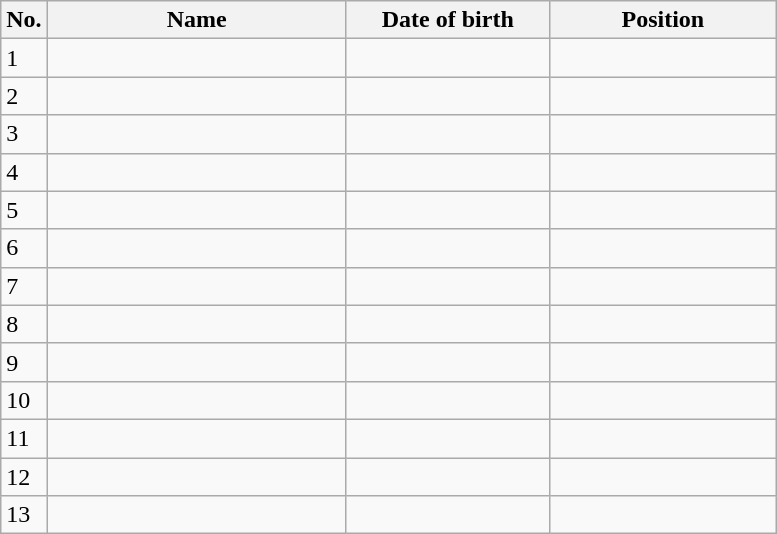<table class=wikitable sortable style=font-size:100%; text-align:center;>
<tr>
<th>No.</th>
<th style=width:12em>Name</th>
<th style=width:8em>Date of birth</th>
<th style=width:9em>Position</th>
</tr>
<tr>
<td>1</td>
<td align=left></td>
<td></td>
<td></td>
</tr>
<tr>
<td>2</td>
<td align=left></td>
<td></td>
<td></td>
</tr>
<tr>
<td>3</td>
<td align=left></td>
<td></td>
<td></td>
</tr>
<tr>
<td>4</td>
<td align=left></td>
<td></td>
<td></td>
</tr>
<tr>
<td>5</td>
<td align=left></td>
<td></td>
<td></td>
</tr>
<tr>
<td>6</td>
<td align=left></td>
<td></td>
<td></td>
</tr>
<tr>
<td>7</td>
<td align=left></td>
<td></td>
<td></td>
</tr>
<tr>
<td>8</td>
<td align=left></td>
<td></td>
<td></td>
</tr>
<tr>
<td>9</td>
<td align=left></td>
<td></td>
<td></td>
</tr>
<tr>
<td>10</td>
<td align=left></td>
<td></td>
<td></td>
</tr>
<tr>
<td>11</td>
<td align=left></td>
<td></td>
<td></td>
</tr>
<tr>
<td>12</td>
<td align=left></td>
<td></td>
<td></td>
</tr>
<tr>
<td>13</td>
<td align=left></td>
<td></td>
<td></td>
</tr>
</table>
